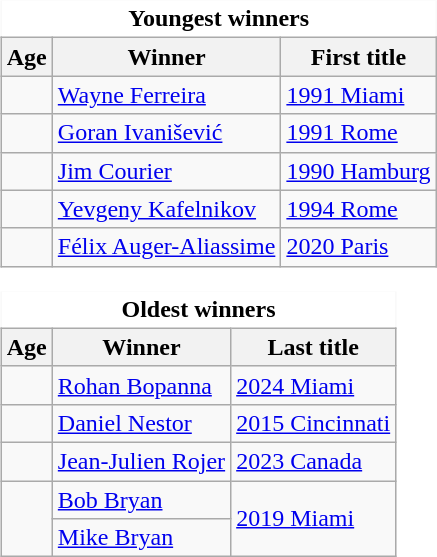<table>
<tr style="vertical-align: top">
<td><br><table class="wikitable nowrap" style="border: none">
<tr>
<td colspan=3 style="text-align:center; border-style:none; background:#fff"><strong>Youngest winners</strong></td>
</tr>
<tr>
<th scope="col">Age</th>
<th scope="col">Winner</th>
<th scope="col">First title</th>
</tr>
<tr>
<td></td>
<td> <a href='#'>Wayne Ferreira</a></td>
<td><a href='#'>1991 Miami</a></td>
</tr>
<tr>
<td></td>
<td> <a href='#'>Goran Ivanišević</a></td>
<td><a href='#'>1991 Rome</a></td>
</tr>
<tr>
<td></td>
<td> <a href='#'>Jim Courier</a></td>
<td><a href='#'>1990 Hamburg</a></td>
</tr>
<tr>
<td></td>
<td> <a href='#'>Yevgeny Kafelnikov</a></td>
<td><a href='#'>1994 Rome</a></td>
</tr>
<tr>
<td></td>
<td> <a href='#'>Félix Auger-Aliassime</a></td>
<td><a href='#'>2020 Paris</a></td>
</tr>
</table>
<table class="wikitable nowrap" style="border:none">
<tr>
<td colspan=3 style="text-align:center; border-style:none; background:#fff"><strong>Oldest winners</strong></td>
</tr>
<tr>
<th scope="col">Age</th>
<th scope="col">Winner</th>
<th scope="col">Last title</th>
</tr>
<tr>
<td></td>
<td> <a href='#'>Rohan Bopanna</a></td>
<td><a href='#'>2024 Miami</a></td>
</tr>
<tr>
<td></td>
<td> <a href='#'>Daniel Nestor</a></td>
<td><a href='#'>2015 Cincinnati</a></td>
</tr>
<tr>
<td></td>
<td> <a href='#'>Jean-Julien Rojer</a></td>
<td><a href='#'>2023 Canada</a></td>
</tr>
<tr>
<td rowspan="2"></td>
<td> <a href='#'>Bob Bryan</a></td>
<td rowspan="2"><a href='#'>2019 Miami</a></td>
</tr>
<tr>
<td> <a href='#'>Mike Bryan</a></td>
</tr>
</table>
</td>
</tr>
</table>
